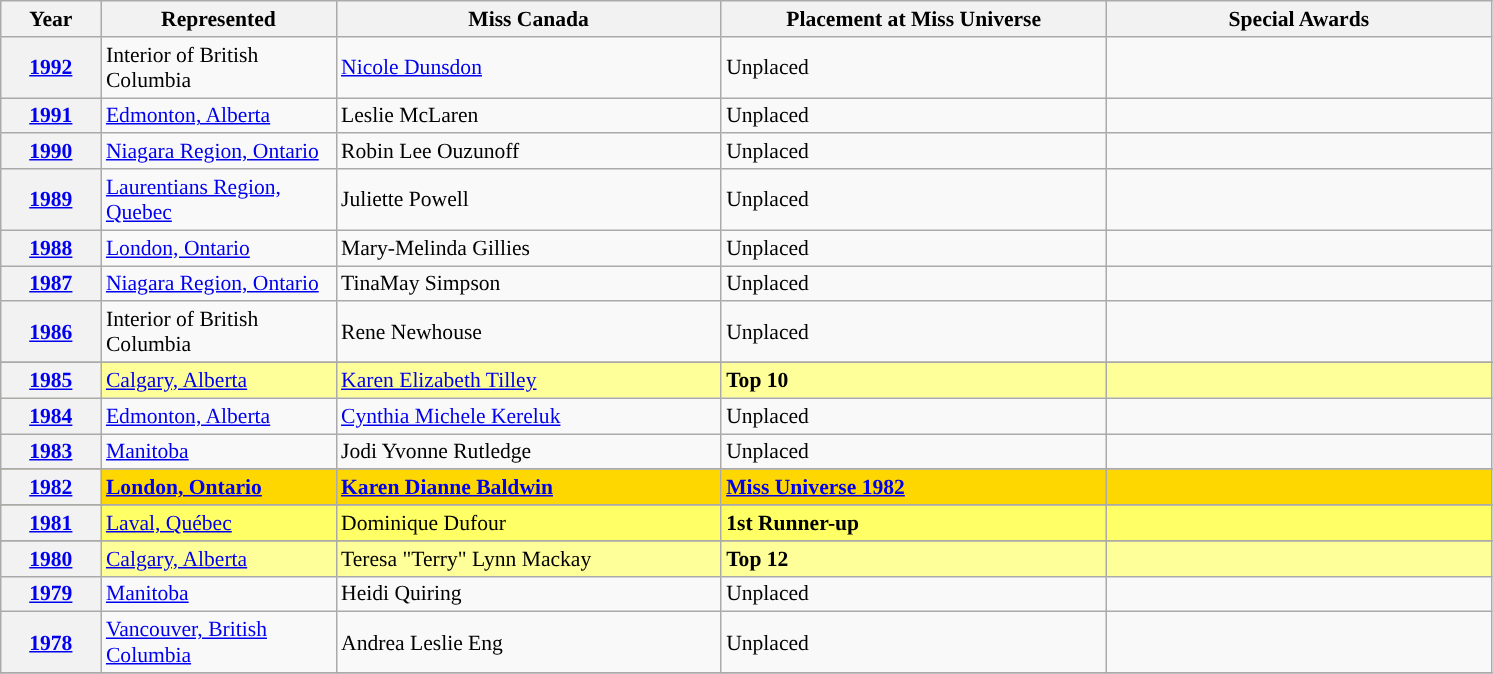<table class="wikitable sortable" style="font-size:90%">
<tr>
<th width="60">Year</th>
<th width="150">Represented</th>
<th width="250">Miss Canada</th>
<th width="250">Placement at Miss Universe</th>
<th width="250">Special Awards</th>
</tr>
<tr>
<th><a href='#'>1992</a></th>
<td>Interior of British Columbia</td>
<td><a href='#'>Nicole Dunsdon</a></td>
<td>Unplaced</td>
<td></td>
</tr>
<tr>
<th><a href='#'>1991</a></th>
<td><a href='#'>Edmonton, Alberta</a></td>
<td>Leslie McLaren</td>
<td>Unplaced</td>
<td></td>
</tr>
<tr>
<th><a href='#'>1990</a></th>
<td><a href='#'>Niagara Region, Ontario</a></td>
<td>Robin Lee Ouzunoff</td>
<td>Unplaced</td>
<td></td>
</tr>
<tr>
<th><a href='#'>1989</a></th>
<td><a href='#'>Laurentians Region, Quebec</a></td>
<td>Juliette Powell</td>
<td>Unplaced</td>
<td></td>
</tr>
<tr>
<th><a href='#'>1988</a></th>
<td><a href='#'>London, Ontario</a></td>
<td>Mary-Melinda Gillies</td>
<td>Unplaced</td>
<td></td>
</tr>
<tr>
<th><a href='#'>1987</a></th>
<td><a href='#'>Niagara Region, Ontario</a></td>
<td>TinaMay Simpson</td>
<td>Unplaced</td>
<td></td>
</tr>
<tr>
<th><a href='#'>1986</a></th>
<td>Interior of British Columbia</td>
<td>Rene Newhouse</td>
<td>Unplaced</td>
<td></td>
</tr>
<tr>
</tr>
<tr style="background-color:#FFFF99;">
<th><a href='#'>1985</a></th>
<td><a href='#'>Calgary, Alberta</a></td>
<td><a href='#'>Karen Elizabeth Tilley</a></td>
<td><strong>Top 10</strong></td>
<td></td>
</tr>
<tr>
<th><a href='#'>1984</a></th>
<td><a href='#'>Edmonton, Alberta</a></td>
<td><a href='#'>Cynthia Michele Kereluk</a></td>
<td>Unplaced</td>
<td></td>
</tr>
<tr>
<th><a href='#'>1983</a></th>
<td><a href='#'>Manitoba</a></td>
<td>Jodi Yvonne Rutledge</td>
<td>Unplaced</td>
<td></td>
</tr>
<tr>
</tr>
<tr style="background-color:gold;">
<th><strong><a href='#'>1982</a></strong></th>
<td><strong><a href='#'>London, Ontario</a></strong></td>
<td><strong><a href='#'>Karen Dianne Baldwin</a></strong></td>
<td><strong><a href='#'>Miss Universe 1982</a></strong></td>
<td></td>
</tr>
<tr>
</tr>
<tr style="background-color:#FFFF66">
<th><a href='#'>1981</a></th>
<td><a href='#'>Laval, Québec</a></td>
<td>Dominique Dufour</td>
<td><strong>1st Runner-up</strong></td>
<td></td>
</tr>
<tr>
</tr>
<tr style="background-color:#FFFF99;">
<th><a href='#'>1980</a></th>
<td><a href='#'>Calgary, Alberta</a></td>
<td>Teresa "Terry" Lynn Mackay</td>
<td><strong>Top 12</strong></td>
<td></td>
</tr>
<tr>
<th><a href='#'>1979</a></th>
<td><a href='#'>Manitoba</a></td>
<td>Heidi Quiring</td>
<td>Unplaced</td>
<td></td>
</tr>
<tr>
<th><a href='#'>1978</a></th>
<td><a href='#'>Vancouver, British Columbia</a></td>
<td>Andrea Leslie Eng</td>
<td>Unplaced</td>
<td></td>
</tr>
<tr>
</tr>
</table>
